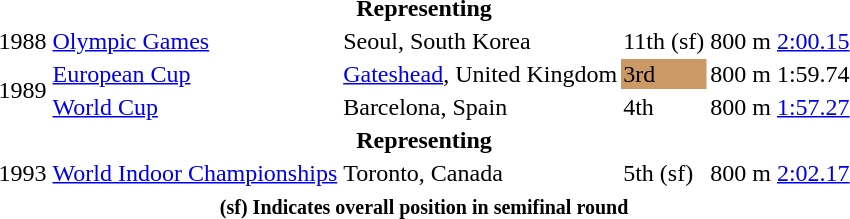<table>
<tr>
<th colspan=6>Representing </th>
</tr>
<tr>
<td>1988</td>
<td><a href='#'>Olympic Games</a></td>
<td>Seoul, South Korea</td>
<td>11th (sf)</td>
<td>800 m</td>
<td><a href='#'>2:00.15</a></td>
</tr>
<tr>
<td rowspan=2>1989</td>
<td><a href='#'>European Cup</a></td>
<td><a href='#'>Gateshead</a>, United Kingdom</td>
<td bgcolor=cc9966>3rd</td>
<td>800 m</td>
<td>1:59.74</td>
</tr>
<tr>
<td><a href='#'>World Cup</a></td>
<td>Barcelona, Spain</td>
<td>4th</td>
<td>800 m</td>
<td><a href='#'>1:57.27</a></td>
</tr>
<tr>
<th colspan=6>Representing </th>
</tr>
<tr>
<td>1993</td>
<td><a href='#'>World Indoor Championships</a></td>
<td>Toronto, Canada</td>
<td>5th (sf)</td>
<td>800 m</td>
<td><a href='#'>2:02.17</a></td>
</tr>
<tr>
<th colspan=6><small> (sf) Indicates overall position in semifinal round</small></th>
</tr>
</table>
